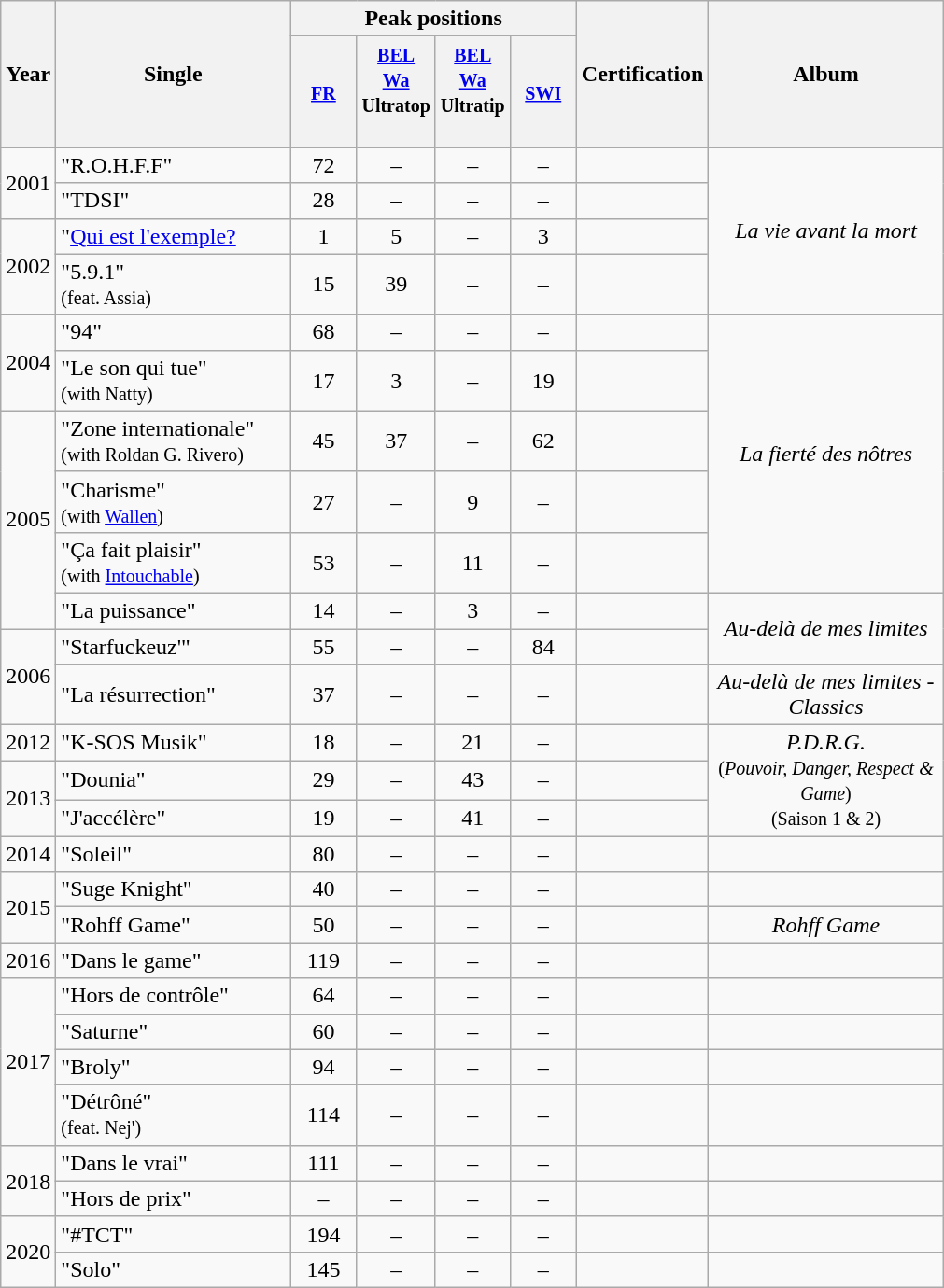<table class="wikitable">
<tr>
<th align="center" rowspan="2" width="10">Year</th>
<th align="center" rowspan="2" width="160">Single</th>
<th align="center" colspan="4">Peak positions</th>
<th align="center" rowspan="2" width="40">Certification</th>
<th align="center" rowspan="2" width="160">Album</th>
</tr>
<tr>
<th width="40"><small><a href='#'>FR</a></small><br></th>
<th width="40"><small><a href='#'>BEL <br>Wa</a><br>Ultratop<br></small><br></th>
<th width="40"><small><a href='#'>BEL <br>Wa</a><br>Ultratip<br></small><br></th>
<th width="40"><small><a href='#'>SWI</a></small><br></th>
</tr>
<tr>
<td align="center" rowspan="2">2001</td>
<td>"R.O.H.F.F"</td>
<td align="center">72</td>
<td align="center">–</td>
<td align="center">–</td>
<td align="center">–</td>
<td align="center"></td>
<td align="center" rowspan=4><em>La vie avant la mort</em></td>
</tr>
<tr>
<td>"TDSI"</td>
<td align="center">28</td>
<td align="center">–</td>
<td align="center">–</td>
<td align="center">–</td>
<td align="center"></td>
</tr>
<tr>
<td align="center" rowspan="2">2002</td>
<td>"<a href='#'>Qui est l'exemple?</a></td>
<td align="center">1</td>
<td align="center">5</td>
<td align="center">–</td>
<td align="center">3</td>
<td align="center"></td>
</tr>
<tr>
<td>"5.9.1" <br><small>(feat. Assia)</small></td>
<td align="center">15</td>
<td align="center">39</td>
<td align="center">–</td>
<td align="center">–</td>
<td align="center"></td>
</tr>
<tr>
<td align="center" rowspan="2">2004</td>
<td>"94"</td>
<td align="center">68</td>
<td align="center">–</td>
<td align="center">–</td>
<td align="center">–</td>
<td align="center"></td>
<td align="center" rowspan=5><em>La fierté des nôtres</em></td>
</tr>
<tr>
<td>"Le son qui tue" <br><small>(with Natty)</small></td>
<td align="center">17</td>
<td align="center">3</td>
<td align="center">–</td>
<td align="center">19</td>
<td align="center"></td>
</tr>
<tr>
<td align="center" rowspan="4">2005</td>
<td>"Zone internationale" <br><small>(with Roldan G. Rivero)</small></td>
<td align="center">45</td>
<td align="center">37</td>
<td align="center">–</td>
<td align="center">62</td>
<td align="center"></td>
</tr>
<tr>
<td>"Charisme" <br><small>(with <a href='#'>Wallen</a>)</small></td>
<td align="center">27</td>
<td align="center">–</td>
<td align="center">9</td>
<td align="center">–</td>
<td align="center"></td>
</tr>
<tr>
<td>"Ça fait plaisir" <br><small>(with <a href='#'>Intouchable</a>)</small></td>
<td align="center">53</td>
<td align="center">–</td>
<td align="center">11</td>
<td align="center">–</td>
<td align="center"></td>
</tr>
<tr>
<td>"La puissance"</td>
<td align="center">14</td>
<td align="center">–</td>
<td align="center">3</td>
<td align="center">–</td>
<td align="center"></td>
<td align="center" rowspan=2><em>Au-delà de mes limites</em></td>
</tr>
<tr>
<td align="center" rowspan="2">2006</td>
<td>"Starfuckeuz'"</td>
<td align="center">55</td>
<td align="center">–</td>
<td align="center">–</td>
<td align="center">84</td>
<td align="center"></td>
</tr>
<tr>
<td>"La résurrection"</td>
<td align="center">37</td>
<td align="center">–</td>
<td align="center">–</td>
<td align="center">–</td>
<td align="center"></td>
<td align="center"><em>Au-delà de mes limites - Classics</em></td>
</tr>
<tr>
<td align="center">2012</td>
<td>"K-SOS Musik"</td>
<td align="center">18</td>
<td align="center">–</td>
<td align="center">21</td>
<td align="center">–</td>
<td align="center"></td>
<td align="center" rowspan=3><em>P.D.R.G.</em> <br><small>(<em>Pouvoir, Danger, Respect & Game</em>)<br>(Saison 1 & 2)</small></td>
</tr>
<tr>
<td align="center" rowspan=2>2013</td>
<td>"Dounia"</td>
<td align="center">29</td>
<td align="center">–</td>
<td align="center">43</td>
<td align="center">–</td>
<td align="center"></td>
</tr>
<tr>
<td>"J'accélère"</td>
<td align="center">19</td>
<td align="center">–</td>
<td align="center">41</td>
<td align="center">–</td>
<td align="center"></td>
</tr>
<tr>
<td align="center">2014</td>
<td>"Soleil"</td>
<td align="center">80</td>
<td align="center">–</td>
<td align="center">–</td>
<td align="center">–</td>
<td align="center"></td>
<td align="center"></td>
</tr>
<tr>
<td align="center" rowspan=2>2015</td>
<td>"Suge Knight"</td>
<td align="center">40</td>
<td align="center">–</td>
<td align="center">–</td>
<td align="center">–</td>
<td align="center"></td>
<td align="center"></td>
</tr>
<tr>
<td>"Rohff Game"</td>
<td align="center">50</td>
<td align="center">–</td>
<td align="center">–</td>
<td align="center">–</td>
<td align="center"></td>
<td align="center"><em>Rohff Game</em></td>
</tr>
<tr>
<td align="center">2016</td>
<td>"Dans le game"</td>
<td align="center">119</td>
<td align="center">–</td>
<td align="center">–</td>
<td align="center">–</td>
<td align="center"></td>
<td align="center"></td>
</tr>
<tr>
<td align="center" rowspan=4>2017</td>
<td>"Hors de contrôle"</td>
<td align="center">64</td>
<td align="center">–</td>
<td align="center">–</td>
<td align="center">–</td>
<td align="center"></td>
<td align="center"></td>
</tr>
<tr>
<td>"Saturne"</td>
<td align="center">60</td>
<td align="center">–</td>
<td align="center">–</td>
<td align="center">–</td>
<td align="center"></td>
<td align="center"></td>
</tr>
<tr>
<td>"Broly"</td>
<td align="center">94</td>
<td align="center">–</td>
<td align="center">–</td>
<td align="center">–</td>
<td align="center"></td>
<td align="center"></td>
</tr>
<tr>
<td>"Détrôné" <br><small>(feat. Nej')</small></td>
<td align="center">114</td>
<td align="center">–</td>
<td align="center">–</td>
<td align="center">–</td>
<td align="center"></td>
<td align="center"></td>
</tr>
<tr>
<td align="center" rowspan=2>2018</td>
<td>"Dans le vrai"</td>
<td align="center">111</td>
<td align="center">–</td>
<td align="center">–</td>
<td align="center">–</td>
<td align="center"></td>
<td align="center"></td>
</tr>
<tr>
<td>"Hors de prix"</td>
<td align="center">–</td>
<td align="center">–</td>
<td align="center">–</td>
<td align="center">–</td>
<td align="center"></td>
<td align="center"></td>
</tr>
<tr>
<td align="center" rowspan=2>2020</td>
<td>"#TCT"</td>
<td align="center">194</td>
<td align="center">–</td>
<td align="center">–</td>
<td align="center">–</td>
<td align="center"></td>
<td align="center"></td>
</tr>
<tr>
<td>"Solo"</td>
<td align="center">145</td>
<td align="center">–</td>
<td align="center">–</td>
<td align="center">–</td>
<td align="center"></td>
<td align="center"></td>
</tr>
</table>
